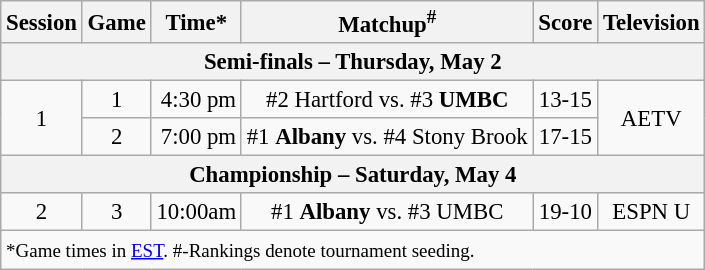<table class="wikitable" style="font-size: 95%">
<tr>
<th>Session</th>
<th>Game</th>
<th>Time*</th>
<th>Matchup<sup>#</sup></th>
<th>Score</th>
<th>Television</th>
</tr>
<tr>
<th colspan=6>Semi-finals – Thursday, May 2</th>
</tr>
<tr>
<td rowspan=2 align=center>1</td>
<td align=center>1</td>
<td align=right>4:30 pm</td>
<td align=center>#2 Hartford vs. #3 <strong>UMBC</strong></td>
<td align=center>13-15</td>
<td rowspan=2 align=center>AETV</td>
</tr>
<tr>
<td align=center>2</td>
<td align=right>7:00 pm</td>
<td align=center>#1 <strong>Albany</strong> vs. #4 Stony Brook</td>
<td align=center>17-15</td>
</tr>
<tr>
<th colspan=6>Championship – Saturday, May 4</th>
</tr>
<tr>
<td rowspan=1 align=center>2</td>
<td align=center>3</td>
<td align=right>10:00am</td>
<td align=center>#1 <strong>Albany</strong> vs. #3 UMBC</td>
<td align=center>19-10</td>
<td rowspan=1 align=center>ESPN U</td>
</tr>
<tr>
<td colspan=6><small>*Game times in <a href='#'>EST</a>. #-Rankings denote tournament seeding.</small></td>
</tr>
</table>
